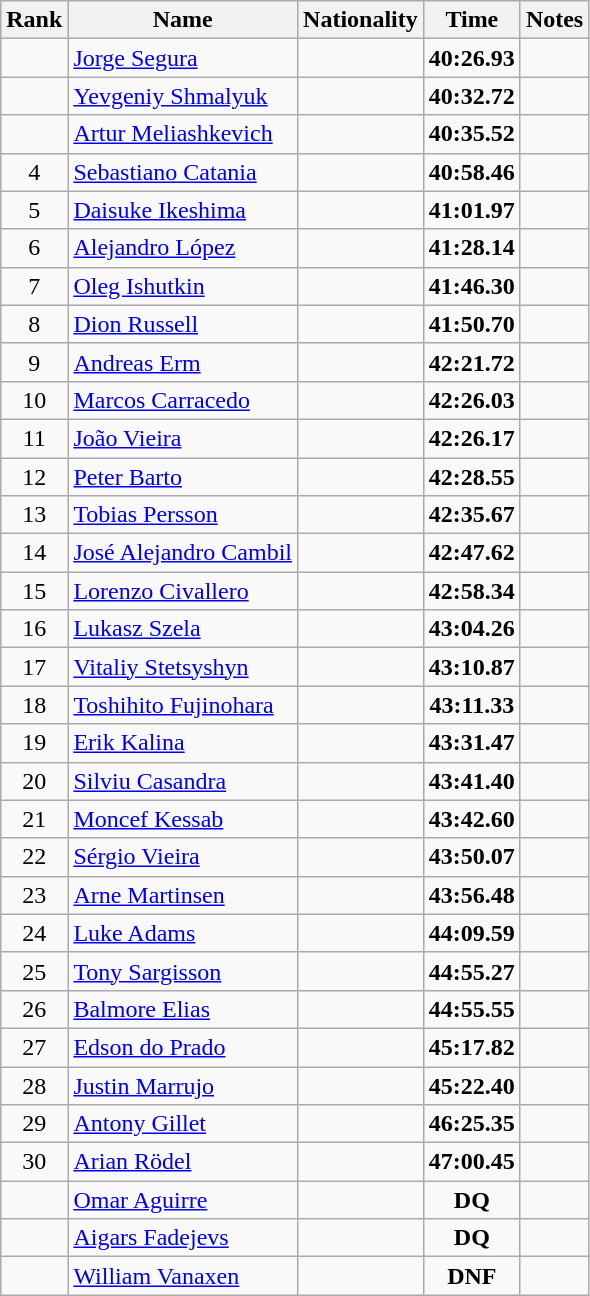<table class="wikitable sortable" style="text-align:center">
<tr>
<th>Rank</th>
<th>Name</th>
<th>Nationality</th>
<th>Time</th>
<th>Notes</th>
</tr>
<tr>
<td></td>
<td align=left><a href='#'>Jorge Segura</a></td>
<td align=left></td>
<td><strong>40:26.93</strong></td>
<td></td>
</tr>
<tr>
<td></td>
<td align=left><a href='#'>Yevgeniy Shmalyuk</a></td>
<td align=left></td>
<td><strong>40:32.72</strong></td>
<td></td>
</tr>
<tr>
<td></td>
<td align=left><a href='#'>Artur Meliashkevich</a></td>
<td align=left></td>
<td><strong>40:35.52</strong></td>
<td></td>
</tr>
<tr>
<td>4</td>
<td align=left><a href='#'>Sebastiano Catania</a></td>
<td align=left></td>
<td><strong>40:58.46</strong></td>
<td></td>
</tr>
<tr>
<td>5</td>
<td align=left><a href='#'>Daisuke Ikeshima</a></td>
<td align=left></td>
<td><strong>41:01.97</strong></td>
<td></td>
</tr>
<tr>
<td>6</td>
<td align=left><a href='#'>Alejandro López</a></td>
<td align=left></td>
<td><strong>41:28.14</strong></td>
<td></td>
</tr>
<tr>
<td>7</td>
<td align=left><a href='#'>Oleg Ishutkin</a></td>
<td align=left></td>
<td><strong>41:46.30</strong></td>
<td></td>
</tr>
<tr>
<td>8</td>
<td align=left><a href='#'>Dion Russell</a></td>
<td align=left></td>
<td><strong>41:50.70</strong></td>
<td></td>
</tr>
<tr>
<td>9</td>
<td align=left><a href='#'>Andreas Erm</a></td>
<td align=left></td>
<td><strong>42:21.72</strong></td>
<td></td>
</tr>
<tr>
<td>10</td>
<td align=left><a href='#'>Marcos Carracedo</a></td>
<td align=left></td>
<td><strong>42:26.03</strong></td>
<td></td>
</tr>
<tr>
<td>11</td>
<td align=left><a href='#'>João Vieira</a></td>
<td align=left></td>
<td><strong>42:26.17</strong></td>
<td></td>
</tr>
<tr>
<td>12</td>
<td align=left><a href='#'>Peter Barto</a></td>
<td align=left></td>
<td><strong>42:28.55</strong></td>
<td></td>
</tr>
<tr>
<td>13</td>
<td align=left><a href='#'>Tobias Persson</a></td>
<td align=left></td>
<td><strong>42:35.67</strong></td>
<td></td>
</tr>
<tr>
<td>14</td>
<td align=left><a href='#'>José Alejandro Cambil</a></td>
<td align=left></td>
<td><strong>42:47.62</strong></td>
<td></td>
</tr>
<tr>
<td>15</td>
<td align=left><a href='#'>Lorenzo Civallero</a></td>
<td align=left></td>
<td><strong>42:58.34</strong></td>
<td></td>
</tr>
<tr>
<td>16</td>
<td align=left><a href='#'>Lukasz Szela</a></td>
<td align=left></td>
<td><strong>43:04.26</strong></td>
<td></td>
</tr>
<tr>
<td>17</td>
<td align=left><a href='#'>Vitaliy Stetsyshyn</a></td>
<td align=left></td>
<td><strong>43:10.87</strong></td>
<td></td>
</tr>
<tr>
<td>18</td>
<td align=left><a href='#'>Toshihito Fujinohara</a></td>
<td align=left></td>
<td><strong>43:11.33</strong></td>
<td></td>
</tr>
<tr>
<td>19</td>
<td align=left><a href='#'>Erik Kalina</a></td>
<td align=left></td>
<td><strong>43:31.47</strong></td>
<td></td>
</tr>
<tr>
<td>20</td>
<td align=left><a href='#'>Silviu Casandra</a></td>
<td align=left></td>
<td><strong>43:41.40</strong></td>
<td></td>
</tr>
<tr>
<td>21</td>
<td align=left><a href='#'>Moncef Kessab</a></td>
<td align=left></td>
<td><strong>43:42.60</strong></td>
<td></td>
</tr>
<tr>
<td>22</td>
<td align=left><a href='#'>Sérgio Vieira</a></td>
<td align=left></td>
<td><strong>43:50.07</strong></td>
<td></td>
</tr>
<tr>
<td>23</td>
<td align=left><a href='#'>Arne Martinsen</a></td>
<td align=left></td>
<td><strong>43:56.48</strong></td>
<td></td>
</tr>
<tr>
<td>24</td>
<td align=left><a href='#'>Luke Adams</a></td>
<td align=left></td>
<td><strong>44:09.59</strong></td>
<td></td>
</tr>
<tr>
<td>25</td>
<td align=left><a href='#'>Tony Sargisson</a></td>
<td align=left></td>
<td><strong>44:55.27</strong></td>
<td></td>
</tr>
<tr>
<td>26</td>
<td align=left><a href='#'>Balmore Elias</a></td>
<td align=left></td>
<td><strong>44:55.55</strong></td>
<td></td>
</tr>
<tr>
<td>27</td>
<td align=left><a href='#'>Edson do Prado</a></td>
<td align=left></td>
<td><strong>45:17.82</strong></td>
<td></td>
</tr>
<tr>
<td>28</td>
<td align=left><a href='#'>Justin Marrujo</a></td>
<td align=left></td>
<td><strong>45:22.40</strong></td>
<td></td>
</tr>
<tr>
<td>29</td>
<td align=left><a href='#'>Antony Gillet</a></td>
<td align=left></td>
<td><strong>46:25.35</strong></td>
<td></td>
</tr>
<tr>
<td>30</td>
<td align=left><a href='#'>Arian Rödel</a></td>
<td align=left></td>
<td><strong>47:00.45</strong></td>
<td></td>
</tr>
<tr>
<td></td>
<td align=left><a href='#'>Omar Aguirre</a></td>
<td align=left></td>
<td><strong>DQ</strong></td>
<td></td>
</tr>
<tr>
<td></td>
<td align=left><a href='#'>Aigars Fadejevs</a></td>
<td align=left></td>
<td><strong>DQ</strong></td>
<td></td>
</tr>
<tr>
<td></td>
<td align=left><a href='#'>William Vanaxen</a></td>
<td align=left></td>
<td><strong>DNF</strong></td>
<td></td>
</tr>
</table>
